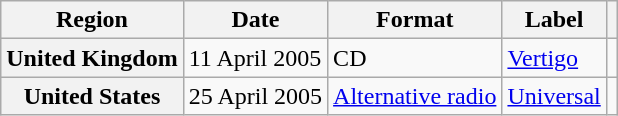<table class="wikitable plainrowheaders">
<tr>
<th scope="col">Region</th>
<th scope="col">Date</th>
<th scope="col">Format</th>
<th scope="col">Label</th>
<th scope="col"></th>
</tr>
<tr>
<th scope="row">United Kingdom</th>
<td>11 April 2005</td>
<td>CD</td>
<td><a href='#'>Vertigo</a></td>
<td align="center"></td>
</tr>
<tr>
<th scope="row">United States</th>
<td>25 April 2005</td>
<td><a href='#'>Alternative radio</a></td>
<td><a href='#'>Universal</a></td>
<td align="center"></td>
</tr>
</table>
